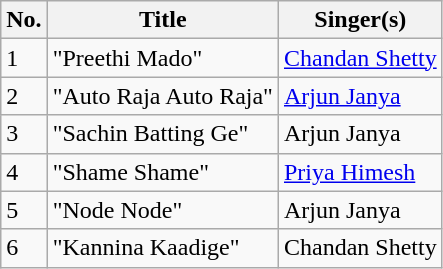<table class="wikitable sortable">
<tr>
<th>No.</th>
<th>Title</th>
<th>Singer(s)</th>
</tr>
<tr>
<td>1</td>
<td>"Preethi Mado"</td>
<td><a href='#'>Chandan Shetty</a></td>
</tr>
<tr>
<td>2</td>
<td>"Auto Raja Auto Raja"</td>
<td><a href='#'>Arjun Janya</a></td>
</tr>
<tr>
<td>3</td>
<td>"Sachin Batting Ge"</td>
<td>Arjun Janya</td>
</tr>
<tr>
<td>4</td>
<td>"Shame Shame"</td>
<td><a href='#'>Priya Himesh</a></td>
</tr>
<tr>
<td>5</td>
<td>"Node Node"</td>
<td>Arjun Janya</td>
</tr>
<tr>
<td>6</td>
<td>"Kannina Kaadige"</td>
<td>Chandan Shetty</td>
</tr>
</table>
